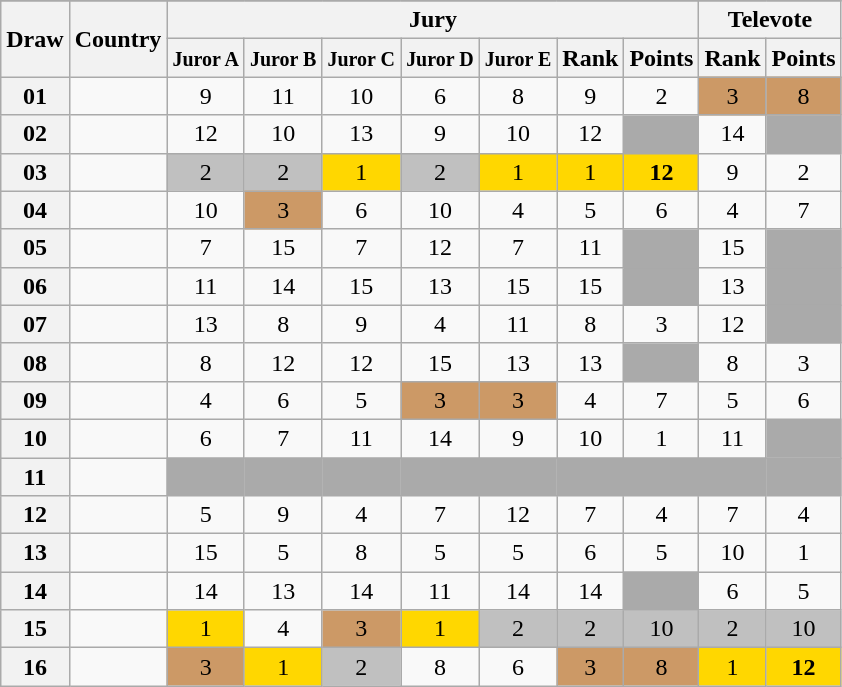<table class="sortable wikitable collapsible plainrowheaders" style="text-align:center;">
<tr>
</tr>
<tr>
<th scope="col" rowspan="2">Draw</th>
<th scope="col" rowspan="2">Country</th>
<th scope="col" colspan="7">Jury</th>
<th scope="col" colspan="2">Televote</th>
</tr>
<tr>
<th scope="col"><small>Juror A</small></th>
<th scope="col"><small>Juror B</small></th>
<th scope="col"><small>Juror C</small></th>
<th scope="col"><small>Juror D</small></th>
<th scope="col"><small>Juror E</small></th>
<th scope="col">Rank</th>
<th scope="col">Points</th>
<th scope="col">Rank</th>
<th scope="col">Points</th>
</tr>
<tr>
<th scope="row" style="text-align:center;">01</th>
<td style="text-align:left;"></td>
<td>9</td>
<td>11</td>
<td>10</td>
<td>6</td>
<td>8</td>
<td>9</td>
<td>2</td>
<td style="background:#CC9966;">3</td>
<td style="background:#CC9966;">8</td>
</tr>
<tr>
<th scope="row" style="text-align:center;">02</th>
<td style="text-align:left;"></td>
<td>12</td>
<td>10</td>
<td>13</td>
<td>9</td>
<td>10</td>
<td>12</td>
<td style="background:#AAAAAA;"></td>
<td>14</td>
<td style="background:#AAAAAA;"></td>
</tr>
<tr>
<th scope="row" style="text-align:center;">03</th>
<td style="text-align:left;"></td>
<td style="background:silver;">2</td>
<td style="background:silver;">2</td>
<td style="background:gold;">1</td>
<td style="background:silver;">2</td>
<td style="background:gold;">1</td>
<td style="background:gold;">1</td>
<td style="background:gold;"><strong>12</strong></td>
<td>9</td>
<td>2</td>
</tr>
<tr>
<th scope="row" style="text-align:center;">04</th>
<td style="text-align:left;"></td>
<td>10</td>
<td style="background:#CC9966;">3</td>
<td>6</td>
<td>10</td>
<td>4</td>
<td>5</td>
<td>6</td>
<td>4</td>
<td>7</td>
</tr>
<tr>
<th scope="row" style="text-align:center;">05</th>
<td style="text-align:left;"></td>
<td>7</td>
<td>15</td>
<td>7</td>
<td>12</td>
<td>7</td>
<td>11</td>
<td style="background:#AAAAAA;"></td>
<td>15</td>
<td style="background:#AAAAAA;"></td>
</tr>
<tr>
<th scope="row" style="text-align:center;">06</th>
<td style="text-align:left;"></td>
<td>11</td>
<td>14</td>
<td>15</td>
<td>13</td>
<td>15</td>
<td>15</td>
<td style="background:#AAAAAA;"></td>
<td>13</td>
<td style="background:#AAAAAA;"></td>
</tr>
<tr>
<th scope="row" style="text-align:center;">07</th>
<td style="text-align:left;"></td>
<td>13</td>
<td>8</td>
<td>9</td>
<td>4</td>
<td>11</td>
<td>8</td>
<td>3</td>
<td>12</td>
<td style="background:#AAAAAA;"></td>
</tr>
<tr>
<th scope="row" style="text-align:center;">08</th>
<td style="text-align:left;"></td>
<td>8</td>
<td>12</td>
<td>12</td>
<td>15</td>
<td>13</td>
<td>13</td>
<td style="background:#AAAAAA;"></td>
<td>8</td>
<td>3</td>
</tr>
<tr>
<th scope="row" style="text-align:center;">09</th>
<td style="text-align:left;"></td>
<td>4</td>
<td>6</td>
<td>5</td>
<td style="background:#CC9966;">3</td>
<td style="background:#CC9966;">3</td>
<td>4</td>
<td>7</td>
<td>5</td>
<td>6</td>
</tr>
<tr>
<th scope="row" style="text-align:center;">10</th>
<td style="text-align:left;"></td>
<td>6</td>
<td>7</td>
<td>11</td>
<td>14</td>
<td>9</td>
<td>10</td>
<td>1</td>
<td>11</td>
<td style="background:#AAAAAA;"></td>
</tr>
<tr class="sortbottom">
<th scope="row" style="text-align:center;">11</th>
<td style="text-align:left;"></td>
<td style="background:#AAAAAA;"></td>
<td style="background:#AAAAAA;"></td>
<td style="background:#AAAAAA;"></td>
<td style="background:#AAAAAA;"></td>
<td style="background:#AAAAAA;"></td>
<td style="background:#AAAAAA;"></td>
<td style="background:#AAAAAA;"></td>
<td style="background:#AAAAAA;"></td>
<td style="background:#AAAAAA;"></td>
</tr>
<tr>
<th scope="row" style="text-align:center;">12</th>
<td style="text-align:left;"></td>
<td>5</td>
<td>9</td>
<td>4</td>
<td>7</td>
<td>12</td>
<td>7</td>
<td>4</td>
<td>7</td>
<td>4</td>
</tr>
<tr>
<th scope="row" style="text-align:center;">13</th>
<td style="text-align:left;"></td>
<td>15</td>
<td>5</td>
<td>8</td>
<td>5</td>
<td>5</td>
<td>6</td>
<td>5</td>
<td>10</td>
<td>1</td>
</tr>
<tr>
<th scope="row" style="text-align:center;">14</th>
<td style="text-align:left;"></td>
<td>14</td>
<td>13</td>
<td>14</td>
<td>11</td>
<td>14</td>
<td>14</td>
<td style="background:#AAAAAA;"></td>
<td>6</td>
<td>5</td>
</tr>
<tr>
<th scope="row" style="text-align:center;">15</th>
<td style="text-align:left;"></td>
<td style="background:gold;">1</td>
<td>4</td>
<td style="background:#CC9966;">3</td>
<td style="background:gold;">1</td>
<td style="background:silver;">2</td>
<td style="background:silver;">2</td>
<td style="background:silver;">10</td>
<td style="background:silver;">2</td>
<td style="background:silver;">10</td>
</tr>
<tr>
<th scope="row" style="text-align:center;">16</th>
<td style="text-align:left;"></td>
<td style="background:#CC9966;">3</td>
<td style="background:gold;">1</td>
<td style="background:silver;">2</td>
<td>8</td>
<td>6</td>
<td style="background:#CC9966;">3</td>
<td style="background:#CC9966;">8</td>
<td style="background:gold;">1</td>
<td style="background:gold;"><strong>12</strong></td>
</tr>
</table>
